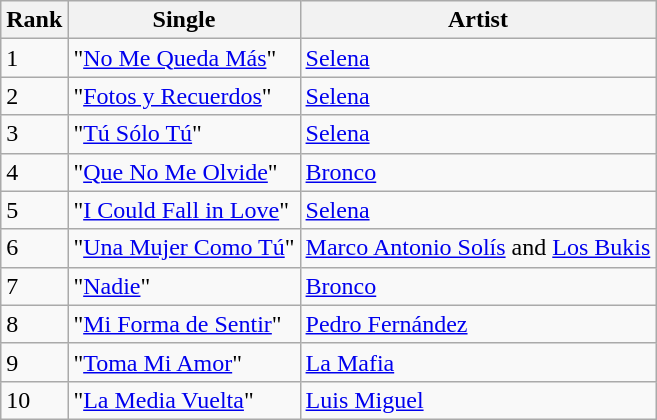<table class="wikitable sortable">
<tr>
<th>Rank</th>
<th>Single</th>
<th>Artist</th>
</tr>
<tr>
<td>1</td>
<td>"<a href='#'>No Me Queda Más</a>"</td>
<td><a href='#'>Selena</a></td>
</tr>
<tr>
<td>2</td>
<td>"<a href='#'>Fotos y Recuerdos</a>"</td>
<td><a href='#'>Selena</a></td>
</tr>
<tr>
<td>3</td>
<td>"<a href='#'>Tú Sólo Tú</a>"</td>
<td><a href='#'>Selena</a></td>
</tr>
<tr>
<td>4</td>
<td>"<a href='#'>Que No Me Olvide</a>"</td>
<td><a href='#'>Bronco</a></td>
</tr>
<tr>
<td>5</td>
<td>"<a href='#'>I Could Fall in Love</a>"</td>
<td><a href='#'>Selena</a></td>
</tr>
<tr>
<td>6</td>
<td>"<a href='#'>Una Mujer Como Tú</a>"</td>
<td><a href='#'>Marco Antonio Solís</a> and <a href='#'>Los Bukis</a></td>
</tr>
<tr>
<td>7</td>
<td>"<a href='#'>Nadie</a>"</td>
<td><a href='#'>Bronco</a></td>
</tr>
<tr>
<td>8</td>
<td>"<a href='#'>Mi Forma de Sentir</a>"</td>
<td><a href='#'>Pedro Fernández</a></td>
</tr>
<tr>
<td>9</td>
<td>"<a href='#'>Toma Mi Amor</a>"</td>
<td><a href='#'>La Mafia</a></td>
</tr>
<tr>
<td>10</td>
<td>"<a href='#'>La Media Vuelta</a>"</td>
<td><a href='#'>Luis Miguel</a></td>
</tr>
</table>
